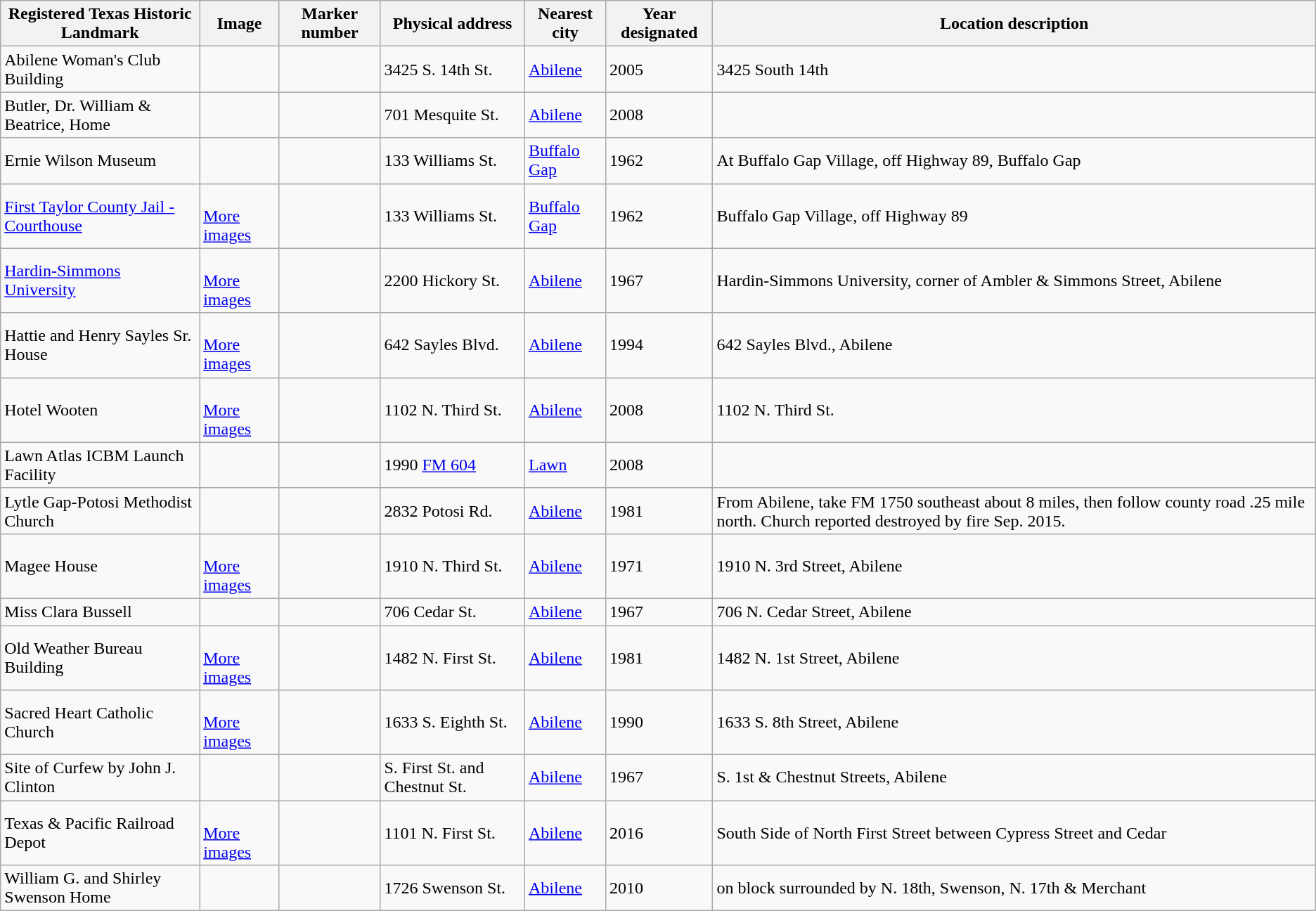<table class="wikitable sortable">
<tr>
<th>Registered Texas Historic Landmark</th>
<th>Image</th>
<th>Marker number</th>
<th>Physical address</th>
<th>Nearest city</th>
<th>Year designated</th>
<th>Location description</th>
</tr>
<tr>
<td>Abilene Woman's Club Building</td>
<td></td>
<td></td>
<td>3425 S. 14th St.<br></td>
<td><a href='#'>Abilene</a></td>
<td>2005</td>
<td>3425 South 14th</td>
</tr>
<tr>
<td>Butler, Dr. William & Beatrice, Home</td>
<td></td>
<td></td>
<td>701 Mesquite St.<br></td>
<td><a href='#'>Abilene</a></td>
<td>2008</td>
<td></td>
</tr>
<tr>
<td>Ernie Wilson Museum</td>
<td></td>
<td></td>
<td>133 Williams St.<br></td>
<td><a href='#'>Buffalo Gap</a></td>
<td>1962</td>
<td>At Buffalo Gap Village, off Highway 89, Buffalo Gap</td>
</tr>
<tr>
<td><a href='#'>First Taylor County Jail - Courthouse</a></td>
<td><br> <a href='#'>More images</a></td>
<td></td>
<td>133 Williams St.<br></td>
<td><a href='#'>Buffalo Gap</a></td>
<td>1962</td>
<td>Buffalo Gap Village, off Highway 89</td>
</tr>
<tr>
<td><a href='#'>Hardin-Simmons University</a></td>
<td><br> <a href='#'>More images</a></td>
<td></td>
<td>2200 Hickory St.<br></td>
<td><a href='#'>Abilene</a></td>
<td>1967</td>
<td>Hardin-Simmons University, corner of Ambler & Simmons Street, Abilene</td>
</tr>
<tr>
<td>Hattie and Henry Sayles Sr. House</td>
<td><br> <a href='#'>More images</a></td>
<td></td>
<td>642 Sayles Blvd.<br></td>
<td><a href='#'>Abilene</a></td>
<td>1994</td>
<td>642 Sayles Blvd., Abilene</td>
</tr>
<tr>
<td>Hotel Wooten</td>
<td><br> <a href='#'>More images</a></td>
<td></td>
<td>1102 N. Third St.<br></td>
<td><a href='#'>Abilene</a></td>
<td>2008</td>
<td>1102 N. Third St.</td>
</tr>
<tr>
<td>Lawn Atlas ICBM Launch Facility</td>
<td></td>
<td></td>
<td>1990 <a href='#'>FM 604</a><br></td>
<td><a href='#'>Lawn</a></td>
<td>2008</td>
<td></td>
</tr>
<tr>
<td>Lytle Gap-Potosi Methodist Church</td>
<td></td>
<td></td>
<td>2832 Potosi Rd.<br></td>
<td><a href='#'>Abilene</a></td>
<td>1981</td>
<td>From Abilene, take FM 1750 southeast about 8 miles, then follow county road .25 mile north. Church reported destroyed by fire Sep. 2015.</td>
</tr>
<tr>
<td>Magee House</td>
<td><br> <a href='#'>More images</a></td>
<td></td>
<td>1910 N. Third St.<br></td>
<td><a href='#'>Abilene</a></td>
<td>1971</td>
<td>1910 N. 3rd Street, Abilene</td>
</tr>
<tr>
<td>Miss Clara Bussell</td>
<td></td>
<td></td>
<td>706 Cedar St.<br></td>
<td><a href='#'>Abilene</a></td>
<td>1967</td>
<td>706 N. Cedar Street, Abilene</td>
</tr>
<tr>
<td>Old Weather Bureau Building</td>
<td><br> <a href='#'>More images</a></td>
<td></td>
<td>1482 N. First St.<br></td>
<td><a href='#'>Abilene</a></td>
<td>1981</td>
<td>1482 N. 1st Street, Abilene</td>
</tr>
<tr>
<td>Sacred Heart Catholic Church</td>
<td><br> <a href='#'>More images</a></td>
<td></td>
<td>1633 S. Eighth St.<br></td>
<td><a href='#'>Abilene</a></td>
<td>1990</td>
<td>1633 S. 8th Street, Abilene</td>
</tr>
<tr>
<td>Site of Curfew by John J. Clinton</td>
<td></td>
<td></td>
<td>S. First St. and Chestnut St.<br></td>
<td><a href='#'>Abilene</a></td>
<td>1967</td>
<td>S. 1st & Chestnut Streets, Abilene</td>
</tr>
<tr>
<td>Texas & Pacific Railroad Depot</td>
<td><br> <a href='#'>More images</a></td>
<td></td>
<td>1101 N. First St.<br></td>
<td><a href='#'>Abilene</a></td>
<td>2016</td>
<td>South Side of North First Street between Cypress Street and Cedar</td>
</tr>
<tr>
<td>William G. and Shirley Swenson Home</td>
<td></td>
<td></td>
<td>1726 Swenson St.<br></td>
<td><a href='#'>Abilene</a></td>
<td>2010</td>
<td>on block surrounded by N. 18th, Swenson, N. 17th & Merchant</td>
</tr>
</table>
